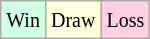<table class="wikitable">
<tr>
<td style="background-color: #d0ffe3;"><small>Win</small></td>
<td style="background-color: #ffffdd;"><small>Draw</small></td>
<td style="background-color: #ffd0e3;"><small>Loss</small></td>
</tr>
</table>
